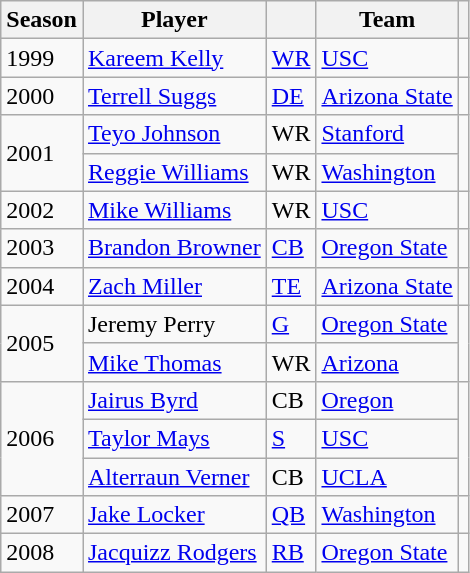<table class="wikitable sortable">
<tr>
<th>Season</th>
<th>Player</th>
<th></th>
<th>Team</th>
<th></th>
</tr>
<tr>
<td>1999</td>
<td><a href='#'>Kareem Kelly</a></td>
<td><a href='#'>WR</a></td>
<td><a href='#'>USC</a></td>
<td></td>
</tr>
<tr>
<td>2000</td>
<td><a href='#'>Terrell Suggs</a></td>
<td><a href='#'>DE</a></td>
<td><a href='#'>Arizona State</a></td>
<td></td>
</tr>
<tr>
<td rowspan="2">2001</td>
<td><a href='#'>Teyo Johnson</a></td>
<td>WR</td>
<td><a href='#'>Stanford</a></td>
<td rowspan="2"></td>
</tr>
<tr>
<td><a href='#'>Reggie Williams</a></td>
<td>WR</td>
<td><a href='#'>Washington</a></td>
</tr>
<tr>
<td>2002</td>
<td><a href='#'>Mike Williams</a></td>
<td>WR</td>
<td><a href='#'>USC</a></td>
<td></td>
</tr>
<tr>
<td>2003</td>
<td><a href='#'>Brandon Browner</a></td>
<td><a href='#'>CB</a></td>
<td><a href='#'>Oregon State</a></td>
<td></td>
</tr>
<tr>
<td>2004</td>
<td><a href='#'>Zach Miller</a></td>
<td><a href='#'>TE</a></td>
<td><a href='#'>Arizona State</a></td>
<td></td>
</tr>
<tr>
<td rowspan="2">2005</td>
<td>Jeremy Perry</td>
<td><a href='#'>G</a></td>
<td><a href='#'>Oregon State</a></td>
<td rowspan="2"></td>
</tr>
<tr>
<td><a href='#'>Mike Thomas</a></td>
<td>WR</td>
<td><a href='#'>Arizona</a></td>
</tr>
<tr>
<td rowspan="3">2006</td>
<td><a href='#'>Jairus Byrd</a></td>
<td>CB</td>
<td><a href='#'>Oregon</a></td>
<td rowspan="3"></td>
</tr>
<tr>
<td><a href='#'>Taylor Mays</a></td>
<td><a href='#'>S</a></td>
<td><a href='#'>USC</a></td>
</tr>
<tr>
<td><a href='#'>Alterraun Verner</a></td>
<td>CB</td>
<td><a href='#'>UCLA</a></td>
</tr>
<tr>
<td>2007</td>
<td><a href='#'>Jake Locker</a></td>
<td><a href='#'>QB</a></td>
<td><a href='#'>Washington</a></td>
<td></td>
</tr>
<tr>
<td>2008</td>
<td><a href='#'>Jacquizz Rodgers</a></td>
<td><a href='#'>RB</a></td>
<td><a href='#'>Oregon State</a></td>
<td></td>
</tr>
</table>
